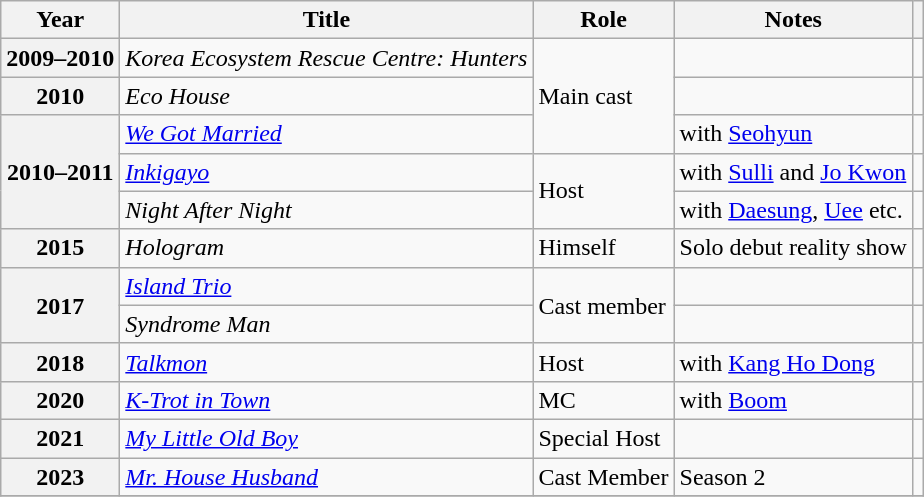<table class="wikitable sortable plainrowheaders">
<tr>
<th scope="col">Year</th>
<th scope="col">Title</th>
<th scope="col">Role</th>
<th scope="col">Notes</th>
<th scope="col" class="unsortable"></th>
</tr>
<tr>
<th scope="row">2009–2010</th>
<td><em>Korea Ecosystem Rescue Centre: Hunters</em></td>
<td rowspan=3>Main cast</td>
<td></td>
<td></td>
</tr>
<tr>
<th scope="row">2010</th>
<td><em>Eco House</em></td>
<td></td>
<td></td>
</tr>
<tr>
<th scope="row" rowspan=3>2010–2011</th>
<td><em><a href='#'>We Got Married</a></em></td>
<td>with <a href='#'>Seohyun</a></td>
<td></td>
</tr>
<tr>
<td><em><a href='#'>Inkigayo</a></em></td>
<td rowspan=2>Host</td>
<td>with <a href='#'>Sulli</a> and <a href='#'>Jo Kwon</a></td>
<td></td>
</tr>
<tr>
<td><em>Night After Night</em></td>
<td>with <a href='#'>Daesung</a>, <a href='#'>Uee</a> etc.</td>
<td></td>
</tr>
<tr>
<th scope="row">2015</th>
<td><em>Hologram</em></td>
<td>Himself</td>
<td>Solo debut reality show</td>
<td></td>
</tr>
<tr>
<th scope="row" rowspan=2>2017</th>
<td><em><a href='#'>Island Trio</a></em></td>
<td rowspan=2>Cast member</td>
<td></td>
<td></td>
</tr>
<tr>
<td><em>Syndrome Man</em></td>
<td></td>
<td></td>
</tr>
<tr>
<th scope="row">2018</th>
<td><em><a href='#'>Talkmon</a></em></td>
<td>Host</td>
<td>with <a href='#'>Kang Ho Dong</a></td>
<td></td>
</tr>
<tr>
<th scope="row">2020</th>
<td><em><a href='#'>K-Trot in Town</a></em></td>
<td>MC</td>
<td>with <a href='#'>Boom</a></td>
<td></td>
</tr>
<tr>
<th scope="row">2021</th>
<td><em><a href='#'>My Little Old Boy</a></em></td>
<td>Special Host</td>
<td></td>
<td></td>
</tr>
<tr>
<th scope="row">2023</th>
<td><em><a href='#'>Mr. House Husband</a></em></td>
<td>Cast Member</td>
<td>Season 2</td>
<td style="text-align:center"></td>
</tr>
<tr>
</tr>
</table>
